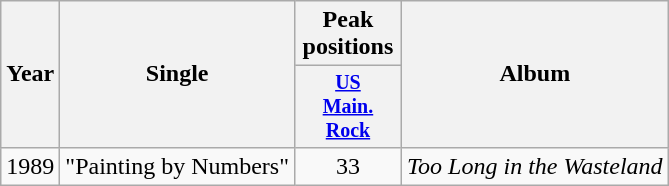<table class="wikitable" style="text-align:center;">
<tr>
<th rowspan="2">Year</th>
<th rowspan="2">Single</th>
<th>Peak positions</th>
<th rowspan="2">Album</th>
</tr>
<tr style="font-size:smaller;">
<th style="width:65px;"><a href='#'>US <br>Main. Rock</a></th>
</tr>
<tr>
<td>1989</td>
<td style="text-align:left;">"Painting by Numbers"</td>
<td>33</td>
<td style="text-align:left;"><em>Too Long in the Wasteland</em></td>
</tr>
</table>
